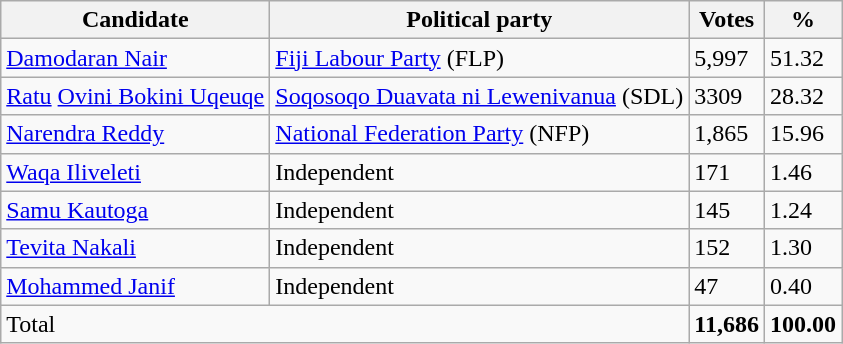<table class="wikitable">
<tr>
<th scope="col">Candidate</th>
<th scope="col">Political party</th>
<th scope="col">Votes</th>
<th scope="col">%</th>
</tr>
<tr>
<td><a href='#'>Damodaran Nair</a></td>
<td><a href='#'>Fiji Labour Party</a> (FLP)</td>
<td>5,997</td>
<td>51.32</td>
</tr>
<tr>
<td><a href='#'>Ratu</a> <a href='#'>Ovini Bokini Uqeuqe</a></td>
<td><a href='#'>Soqosoqo Duavata ni Lewenivanua</a> (SDL)</td>
<td>3309</td>
<td>28.32</td>
</tr>
<tr>
<td><a href='#'>Narendra Reddy</a></td>
<td><a href='#'>National Federation Party</a> (NFP)</td>
<td>1,865</td>
<td>15.96</td>
</tr>
<tr>
<td><a href='#'>Waqa Iliveleti</a></td>
<td>Independent</td>
<td>171</td>
<td>1.46</td>
</tr>
<tr>
<td><a href='#'>Samu Kautoga</a></td>
<td>Independent</td>
<td>145</td>
<td>1.24</td>
</tr>
<tr>
<td><a href='#'>Tevita Nakali</a></td>
<td>Independent</td>
<td>152</td>
<td>1.30</td>
</tr>
<tr>
<td><a href='#'>Mohammed Janif</a></td>
<td>Independent</td>
<td>47</td>
<td>0.40</td>
</tr>
<tr>
<td colspan="2">Total</td>
<td><strong>11,686</strong></td>
<td><strong>100.00</strong></td>
</tr>
</table>
